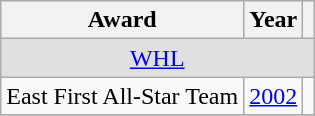<table class="wikitable">
<tr>
<th>Award</th>
<th>Year</th>
<th></th>
</tr>
<tr ALIGN="center" bgcolor="#e0e0e0">
<td colspan="3"><a href='#'>WHL</a></td>
</tr>
<tr>
<td>East First All-Star Team</td>
<td><a href='#'>2002</a></td>
<td></td>
</tr>
<tr>
</tr>
</table>
